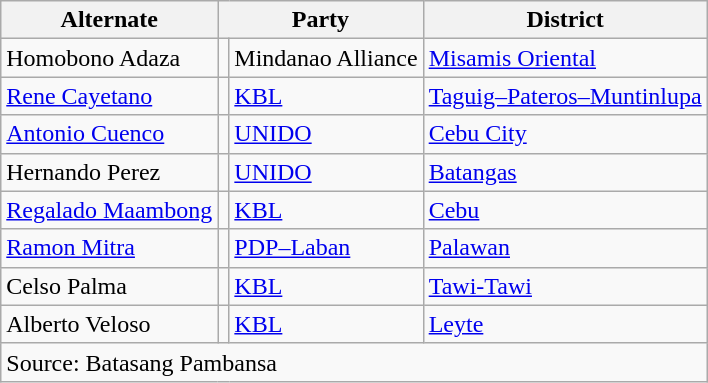<table class="wikitable plainrowheaders">
<tr>
<th>Alternate</th>
<th colspan="2">Party</th>
<th>District</th>
</tr>
<tr>
<td>Homobono Adaza</td>
<td></td>
<td>Mindanao Alliance</td>
<td><a href='#'>Misamis Oriental</a></td>
</tr>
<tr>
<td><a href='#'>Rene Cayetano</a></td>
<td></td>
<td><a href='#'>KBL</a></td>
<td><a href='#'>Taguig–Pateros–Muntinlupa</a></td>
</tr>
<tr>
<td><a href='#'>Antonio Cuenco</a></td>
<td></td>
<td><a href='#'>UNIDO</a></td>
<td><a href='#'>Cebu City</a></td>
</tr>
<tr>
<td>Hernando Perez</td>
<td></td>
<td><a href='#'>UNIDO</a></td>
<td><a href='#'>Batangas</a></td>
</tr>
<tr>
<td><a href='#'>Regalado Maambong</a></td>
<td></td>
<td><a href='#'>KBL</a></td>
<td><a href='#'>Cebu</a></td>
</tr>
<tr>
<td><a href='#'>Ramon Mitra</a></td>
<td></td>
<td><a href='#'>PDP–Laban</a></td>
<td><a href='#'>Palawan</a></td>
</tr>
<tr>
<td>Celso Palma</td>
<td></td>
<td><a href='#'>KBL</a></td>
<td><a href='#'>Tawi-Tawi</a></td>
</tr>
<tr>
<td>Alberto Veloso</td>
<td></td>
<td><a href='#'>KBL</a></td>
<td><a href='#'>Leyte</a></td>
</tr>
<tr>
<td colspan="4">Source: Batasang Pambansa</td>
</tr>
</table>
